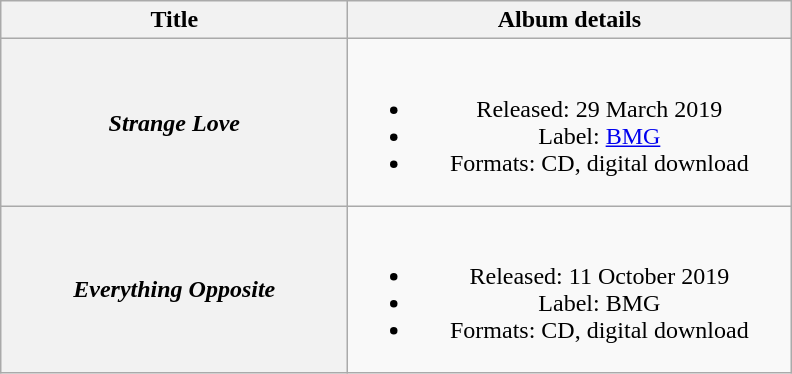<table class="wikitable plainrowheaders" style="text-align:center;">
<tr>
<th scope="col" style="width:14em;">Title</th>
<th scope="col" style="width:18em;">Album details</th>
</tr>
<tr>
<th scope="row"><em>Strange Love</em></th>
<td><br><ul><li>Released: 29 March 2019</li><li>Label: <a href='#'>BMG</a></li><li>Formats: CD, digital download</li></ul></td>
</tr>
<tr>
<th scope="row"><em>Everything Opposite</em></th>
<td><br><ul><li>Released: 11 October 2019</li><li>Label: BMG</li><li>Formats: CD, digital download</li></ul></td>
</tr>
</table>
